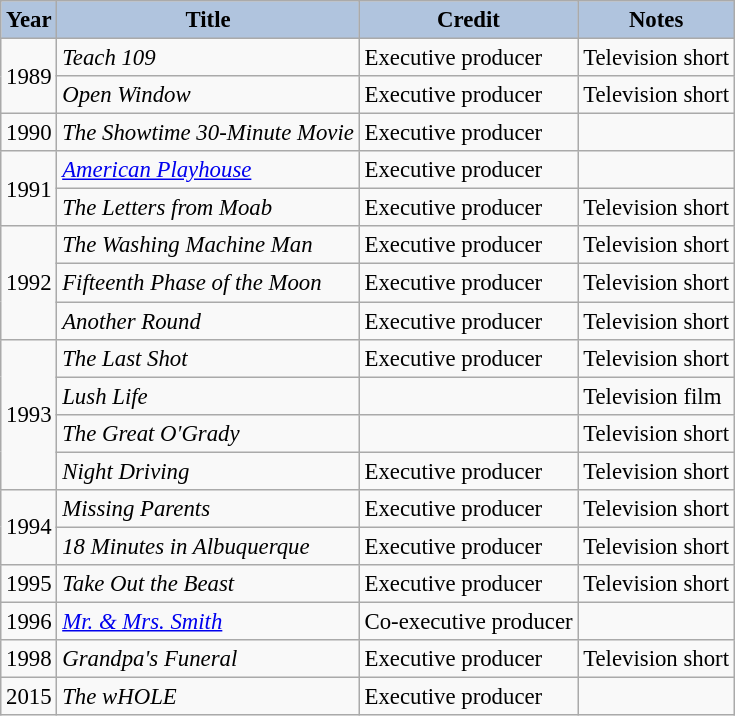<table class="wikitable" style="font-size:95%;">
<tr>
<th style="background:#B0C4DE;">Year</th>
<th style="background:#B0C4DE;">Title</th>
<th style="background:#B0C4DE;">Credit</th>
<th style="background:#B0C4DE;">Notes</th>
</tr>
<tr>
<td rowspan=2>1989</td>
<td><em>Teach 109</em></td>
<td>Executive producer</td>
<td>Television short</td>
</tr>
<tr>
<td><em>Open Window</em></td>
<td>Executive producer</td>
<td>Television short</td>
</tr>
<tr>
<td>1990</td>
<td><em>The Showtime 30-Minute Movie</em></td>
<td>Executive producer</td>
<td></td>
</tr>
<tr>
<td rowspan=2>1991</td>
<td><em><a href='#'>American Playhouse</a></em></td>
<td>Executive producer</td>
<td></td>
</tr>
<tr>
<td><em>The Letters from Moab</em></td>
<td>Executive producer</td>
<td>Television short</td>
</tr>
<tr>
<td rowspan=3>1992</td>
<td><em>The Washing Machine Man</em></td>
<td>Executive producer</td>
<td>Television short</td>
</tr>
<tr>
<td><em>Fifteenth Phase of the Moon</em></td>
<td>Executive producer</td>
<td>Television short</td>
</tr>
<tr>
<td><em>Another Round</em></td>
<td>Executive producer</td>
<td>Television short</td>
</tr>
<tr>
<td rowspan=4>1993</td>
<td><em>The Last Shot</em></td>
<td>Executive producer</td>
<td>Television short</td>
</tr>
<tr>
<td><em>Lush Life</em></td>
<td></td>
<td>Television film</td>
</tr>
<tr>
<td><em>The Great O'Grady</em></td>
<td></td>
<td>Television short</td>
</tr>
<tr>
<td><em>Night Driving</em></td>
<td>Executive producer</td>
<td>Television short</td>
</tr>
<tr>
<td rowspan=2>1994</td>
<td><em>Missing Parents</em></td>
<td>Executive producer</td>
<td>Television short</td>
</tr>
<tr>
<td><em>18 Minutes in Albuquerque</em></td>
<td>Executive producer</td>
<td>Television short</td>
</tr>
<tr>
<td>1995</td>
<td><em>Take Out the Beast</em></td>
<td>Executive producer</td>
<td>Television short</td>
</tr>
<tr>
<td>1996</td>
<td><em><a href='#'>Mr. & Mrs. Smith</a></em></td>
<td>Co-executive producer</td>
<td></td>
</tr>
<tr>
<td>1998</td>
<td><em>Grandpa's Funeral</em></td>
<td>Executive producer</td>
<td>Television short</td>
</tr>
<tr>
<td>2015</td>
<td><em>The wHOLE</em></td>
<td>Executive producer</td>
<td></td>
</tr>
</table>
